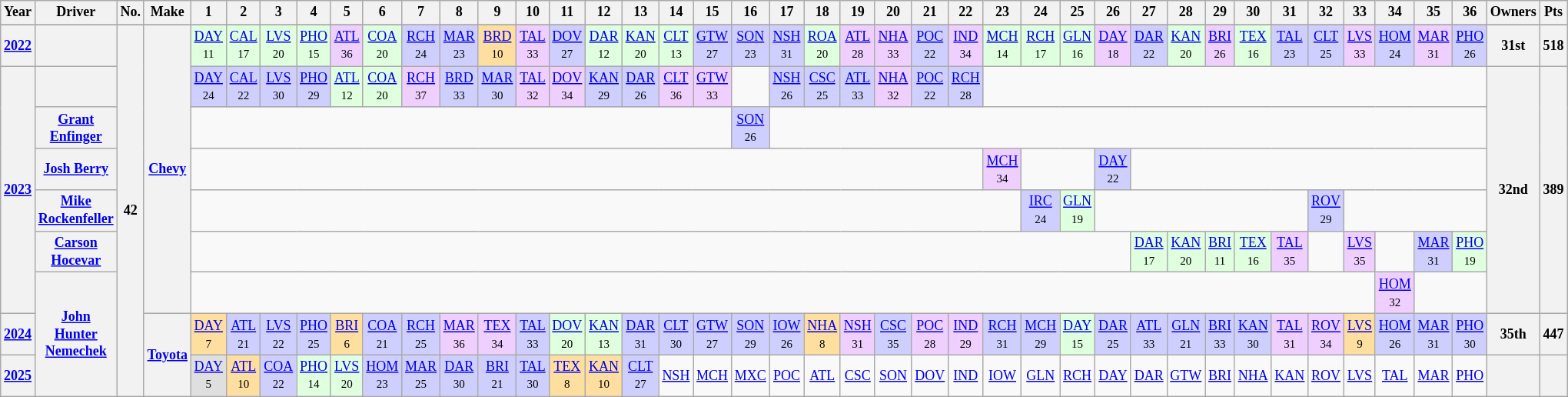<table class="wikitable" style="text-align:center; font-size:75%">
<tr>
<th>Year</th>
<th>Driver</th>
<th>No.</th>
<th>Make</th>
<th>1</th>
<th>2</th>
<th>3</th>
<th>4</th>
<th>5</th>
<th>6</th>
<th>7</th>
<th>8</th>
<th>9</th>
<th>10</th>
<th>11</th>
<th>12</th>
<th>13</th>
<th>14</th>
<th>15</th>
<th>16</th>
<th>17</th>
<th>18</th>
<th>19</th>
<th>20</th>
<th>21</th>
<th>22</th>
<th>23</th>
<th>24</th>
<th>25</th>
<th>26</th>
<th>27</th>
<th>28</th>
<th>29</th>
<th>30</th>
<th>31</th>
<th>32</th>
<th>33</th>
<th>34</th>
<th>35</th>
<th>36</th>
<th>Owners</th>
<th>Pts</th>
</tr>
<tr>
</tr>
<tr>
<th><a href='#'>2022</a></th>
<th></th>
<th rowspan=9>42</th>
<th rowspan=7><a href='#'>Chevy</a></th>
<td style="background:#DFFFDF;"><a href='#'>DAY</a><br><small>11</small></td>
<td style="background:#DFFFDF;"><a href='#'>CAL</a><br><small>17</small></td>
<td style="background:#DFFFDF;"><a href='#'>LVS</a><br><small>20</small></td>
<td style="background:#DFFFDF;"><a href='#'>PHO</a><br><small>15</small></td>
<td style="background:#EFCFFF;"><a href='#'>ATL</a><br><small>36</small></td>
<td style="background:#DFFFDF;"><a href='#'>COA</a><br><small>20</small></td>
<td style="background:#CFCFFF;"><a href='#'>RCH</a><br><small>24</small></td>
<td style="background:#CFCFFF;"><a href='#'>MAR</a><br><small>23</small></td>
<td style="background:#FFDF9F;"><a href='#'>BRD</a><br><small>10</small></td>
<td style="background:#EFCFFF;"><a href='#'>TAL</a><br><small>33</small></td>
<td style="background:#CFCFFF;"><a href='#'>DOV</a><br><small>27</small></td>
<td style="background:#DFFFDF;"><a href='#'>DAR</a><br><small>12</small></td>
<td style="background:#DFFFDF;"><a href='#'>KAN</a><br><small>20</small></td>
<td style="background:#DFFFDF;"><a href='#'>CLT</a><br><small>13</small></td>
<td style="background:#CFCFFF;"><a href='#'>GTW</a><br><small>27</small></td>
<td style="background:#CFCFFF;"><a href='#'>SON</a><br><small>23</small></td>
<td style="background:#CFCFFF;"><a href='#'>NSH</a><br><small>31</small></td>
<td style="background:#DFFFDF;"><a href='#'>ROA</a><br><small>20</small></td>
<td style="background:#EFCFFF;"><a href='#'>ATL</a><br><small>28</small></td>
<td style="background:#EFCFFF;"><a href='#'>NHA</a><br><small>33</small></td>
<td style="background:#CFCFFF;"><a href='#'>POC</a><br><small>22</small></td>
<td style="background:#EFCFFF;"><a href='#'>IND</a><br><small>34</small></td>
<td style="background:#DFFFDF;"><a href='#'>MCH</a><br><small>14</small></td>
<td style="background:#DFFFDF;"><a href='#'>RCH</a><br><small>17</small></td>
<td style="background:#DFFFDF;"><a href='#'>GLN</a><br><small>16</small></td>
<td style="background:#EFCFFF;"><a href='#'>DAY</a><br><small>18</small></td>
<td style="background:#CFCFFF;"><a href='#'>DAR</a><br><small>22</small></td>
<td style="background:#DFFFDF;"><a href='#'>KAN</a><br><small>20</small></td>
<td style="background:#EFCFFF;"><a href='#'>BRI</a><br><small>26</small></td>
<td style="background:#DFFFDF;"><a href='#'>TEX</a><br><small>16</small></td>
<td style="background:#CFCFFF;"><a href='#'>TAL</a><br><small>23</small></td>
<td style="background:#CFCFFF;"><a href='#'>CLT</a><br><small>25</small></td>
<td style="background:#EFCFFF;"><a href='#'>LVS</a><br><small>33</small></td>
<td style="background:#CFCFFF;"><a href='#'>HOM</a><br><small>24</small></td>
<td style="background:#EFCFFF;"><a href='#'>MAR</a><br><small>31</small></td>
<td style="background:#CFCFFF;"><a href='#'>PHO</a><br><small>26</small></td>
<th>31st</th>
<th>518</th>
</tr>
<tr>
<th rowspan="6"><a href='#'>2023</a></th>
<th></th>
<td style="background:#CFCFFF;"><a href='#'>DAY</a><br><small>24</small></td>
<td style="background:#CFCFFF;"><a href='#'>CAL</a><br><small>22</small></td>
<td style="background:#CFCFFF;"><a href='#'>LVS</a><br><small>30</small></td>
<td style="background:#CFCFFF;"><a href='#'>PHO</a><br><small>29</small></td>
<td style="background:#DFFFDF;"><a href='#'>ATL</a><br><small>12</small></td>
<td style="background:#DFFFDF;"><a href='#'>COA</a><br><small>20</small></td>
<td style="background:#EFCFFF;"><a href='#'>RCH</a><br><small>37</small></td>
<td style="background:#CFCFFF;"><a href='#'>BRD</a><br><small>33</small></td>
<td style="background:#CFCFFF;"><a href='#'>MAR</a><br><small>30</small></td>
<td style="background:#EFCFFF;"><a href='#'>TAL</a><br><small>32</small></td>
<td style="background:#EFCFFF;"><a href='#'>DOV</a><br><small>34</small></td>
<td style="background:#CFCFFF;"><a href='#'>KAN</a><br><small>29</small></td>
<td style="background:#CFCFFF;"><a href='#'>DAR</a><br><small>26</small></td>
<td style="background:#EFCFFF;"><a href='#'>CLT</a><br><small>36</small></td>
<td style="background:#EFCFFF;"><a href='#'>GTW</a><br><small>33</small></td>
<td></td>
<td style="background:#CFCFFF;"><a href='#'>NSH</a><br><small>26</small></td>
<td style="background:#CFCFFF;"><a href='#'>CSC</a><br><small>25</small></td>
<td style="background:#CFCFFF;"><a href='#'>ATL</a><br><small>33</small></td>
<td style="background:#EFCFFF;"><a href='#'>NHA</a><br><small>32</small></td>
<td style="background:#CFCFFF;"><a href='#'>POC</a><br><small>22</small></td>
<td style="background:#CFCFFF;"><a href='#'>RCH</a><br><small>28</small></td>
<td colspan=14></td>
<th rowspan=6>32nd</th>
<th rowspan=6>389</th>
</tr>
<tr>
<th><a href='#'>Grant Enfinger</a></th>
<td colspan=15></td>
<td style="background:#CFCFFF;"><a href='#'>SON</a><br><small>26</small></td>
<td colspan=20></td>
</tr>
<tr>
<th><a href='#'>Josh Berry</a></th>
<td colspan=22></td>
<td style="background:#EFCFFF;"><a href='#'>MCH</a><br><small>34</small></td>
<td colspan=2></td>
<td style="background:#CFCFFF;"><a href='#'>DAY</a><br><small>22</small></td>
<td colspan=10></td>
</tr>
<tr>
<th><a href='#'>Mike Rockenfeller</a></th>
<td colspan=23></td>
<td style="background:#CFCFFF;"><a href='#'>IRC</a><br><small>24</small></td>
<td style="background:#DFFFDF;"><a href='#'>GLN</a><br><small>19</small></td>
<td colspan=6></td>
<td style="background:#CFCFFF;"><a href='#'>ROV</a><br><small>29</small></td>
<td colspan=4></td>
</tr>
<tr>
<th><a href='#'>Carson Hocevar</a></th>
<td colspan=26></td>
<td style="background:#DFFFDF;"><a href='#'>DAR</a><br><small>17</small></td>
<td style="background:#DFFFDF;"><a href='#'>KAN</a><br><small>20</small></td>
<td style="background:#DFFFDF;"><a href='#'>BRI</a><br><small>11</small></td>
<td style="background:#DFFFDF;"><a href='#'>TEX</a><br><small>16</small></td>
<td style="background:#EFCFFF;"><a href='#'>TAL</a><br><small>35</small></td>
<td></td>
<td style="background:#EFCFFF;"><a href='#'>LVS</a><br><small>35</small></td>
<td></td>
<td style="background:#CFCFFF;"><a href='#'>MAR</a><br><small>31</small></td>
<td style="background:#DFFFDF;"><a href='#'>PHO</a><br><small>19</small></td>
</tr>
<tr>
<th rowspan=3><a href='#'>John Hunter Nemechek</a></th>
<td colspan=33></td>
<td style="background:#EFCFFF;"><a href='#'>HOM</a><br><small>32</small></td>
<td colspan=2></td>
</tr>
<tr>
<th><a href='#'>2024</a></th>
<th rowspan=2><a href='#'>Toyota</a></th>
<td style="background:#FFDF9F;"><a href='#'>DAY</a><br><small>7</small></td>
<td style="background:#CFCFFF;"><a href='#'>ATL</a><br><small>21</small></td>
<td style="background:#CFCFFF;"><a href='#'>LVS</a><br><small>22</small></td>
<td style="background:#CFCFFF;"><a href='#'>PHO</a><br><small>25</small></td>
<td style="background:#FFDF9F;"><a href='#'>BRI</a><br><small>6</small></td>
<td style="background:#CFCFFF;"><a href='#'>COA</a><br><small>21</small></td>
<td style="background:#CFCFFF;"><a href='#'>RCH</a><br><small>25</small></td>
<td style="background:#EFCFFF;"><a href='#'>MAR</a><br><small>36</small></td>
<td style="background:#EFCFFF;"><a href='#'>TEX</a><br><small>34</small></td>
<td style="background:#CFCFFF;"><a href='#'>TAL</a><br><small>33</small></td>
<td style="background:#DFFFDF;"><a href='#'>DOV</a><br><small>20</small></td>
<td style="background:#DFFFDF;"><a href='#'>KAN</a><br><small>13</small></td>
<td style="background:#CFCFFF;"><a href='#'>DAR</a><br><small>31</small></td>
<td style="background:#CFCFFF;"><a href='#'>CLT</a><br><small>30</small></td>
<td style="background:#CFCFFF;"><a href='#'>GTW</a><br><small>27</small></td>
<td style="background:#CFCFFF;"><a href='#'>SON</a><br><small>29</small></td>
<td style="background:#CFCFFF;"><a href='#'>IOW</a><br><small>26</small></td>
<td style="background:#FFDF9F;"><a href='#'>NHA</a><br><small>8</small></td>
<td style="background:#EFCFFF;"><a href='#'>NSH</a><br><small>31</small></td>
<td style="background:#CFCFFF;"><a href='#'>CSC</a><br><small>35</small></td>
<td style="background:#EFCFFF;"><a href='#'>POC</a><br><small>28</small></td>
<td style="background:#EFCFFF;"><a href='#'>IND</a><br><small>29</small></td>
<td style="background:#CFCFFF;"><a href='#'>RCH</a><br><small>31</small></td>
<td style="background:#CFCFFF;"><a href='#'>MCH</a><br><small>29</small></td>
<td style="background:#DFFFDF;"><a href='#'>DAY</a><br><small>15</small></td>
<td style="background:#CFCFFF;"><a href='#'>DAR</a><br><small>25</small></td>
<td style="background:#CFCFFF;"><a href='#'>ATL</a><br><small>33</small></td>
<td style="background:#CFCFFF;"><a href='#'>GLN</a><br><small>21</small></td>
<td style="background:#CFCFFF;"><a href='#'>BRI</a><br><small>33</small></td>
<td style="background:#CFCFFF;"><a href='#'>KAN</a><br><small>30</small></td>
<td style="background:#EFCFFF;"><a href='#'>TAL</a><br><small>31</small></td>
<td style="background:#EFCFFF;"><a href='#'>ROV</a><br><small>34</small></td>
<td style="background:#FFDF9F;"><a href='#'>LVS</a><br><small>9</small></td>
<td style="background:#CFCFFF;"><a href='#'>HOM</a><br><small>26</small></td>
<td style="background:#CFCFFF;"><a href='#'>MAR</a><br><small>31</small></td>
<td style="background:#CFCFFF;"><a href='#'>PHO</a><br><small>30</small></td>
<th>35th</th>
<th>447</th>
</tr>
<tr>
<th><a href='#'>2025</a></th>
<td style="background:#DFDFDF;"><a href='#'>DAY</a><br><small>5</small></td>
<td style="background:#FFDF9F;"><a href='#'>ATL</a><br><small>10</small></td>
<td style="background:#CFCFFF;"><a href='#'>COA</a><br><small>22</small></td>
<td style="background:#DFFFDF;"><a href='#'>PHO</a><br><small>14</small></td>
<td style="background:#DFFFDF;"><a href='#'>LVS</a><br><small>20</small></td>
<td style="background:#CFCFFF;"><a href='#'>HOM</a><br><small>23</small></td>
<td style="background:#CFCFFF;"><a href='#'>MAR</a><br><small>25</small></td>
<td style="background:#CFCFFF;"><a href='#'>DAR</a><br><small>30</small></td>
<td style="background:#CFCFFF;"><a href='#'>BRI</a><br><small>21</small></td>
<td style="background:#CFCFFF;"><a href='#'>TAL</a><br><small>30</small></td>
<td style="background:#FFDF9F;"><a href='#'>TEX</a><br><small>8</small></td>
<td style="background:#FFDF9F;"><a href='#'>KAN</a><br><small>10</small></td>
<td style="background:#CFCFFF;"><a href='#'>CLT</a><br><small>27</small></td>
<td><a href='#'>NSH</a></td>
<td><a href='#'>MCH</a></td>
<td><a href='#'>MXC</a></td>
<td><a href='#'>POC</a></td>
<td><a href='#'>ATL</a></td>
<td><a href='#'>CSC</a></td>
<td><a href='#'>SON</a></td>
<td><a href='#'>DOV</a></td>
<td><a href='#'>IND</a></td>
<td><a href='#'>IOW</a></td>
<td><a href='#'>GLN</a></td>
<td><a href='#'>RCH</a></td>
<td><a href='#'>DAY</a></td>
<td><a href='#'>DAR</a></td>
<td><a href='#'>GTW</a></td>
<td><a href='#'>BRI</a></td>
<td><a href='#'>NHA</a></td>
<td><a href='#'>KAN</a></td>
<td><a href='#'>ROV</a></td>
<td><a href='#'>LVS</a></td>
<td><a href='#'>TAL</a></td>
<td><a href='#'>MAR</a></td>
<td><a href='#'>PHO</a></td>
<th></th>
<th></th>
</tr>
</table>
